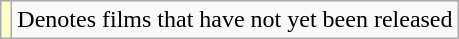<table class="wikitable">
<tr>
<td style="background:#ffc;"></td>
<td>Denotes films that have not yet been released</td>
</tr>
</table>
